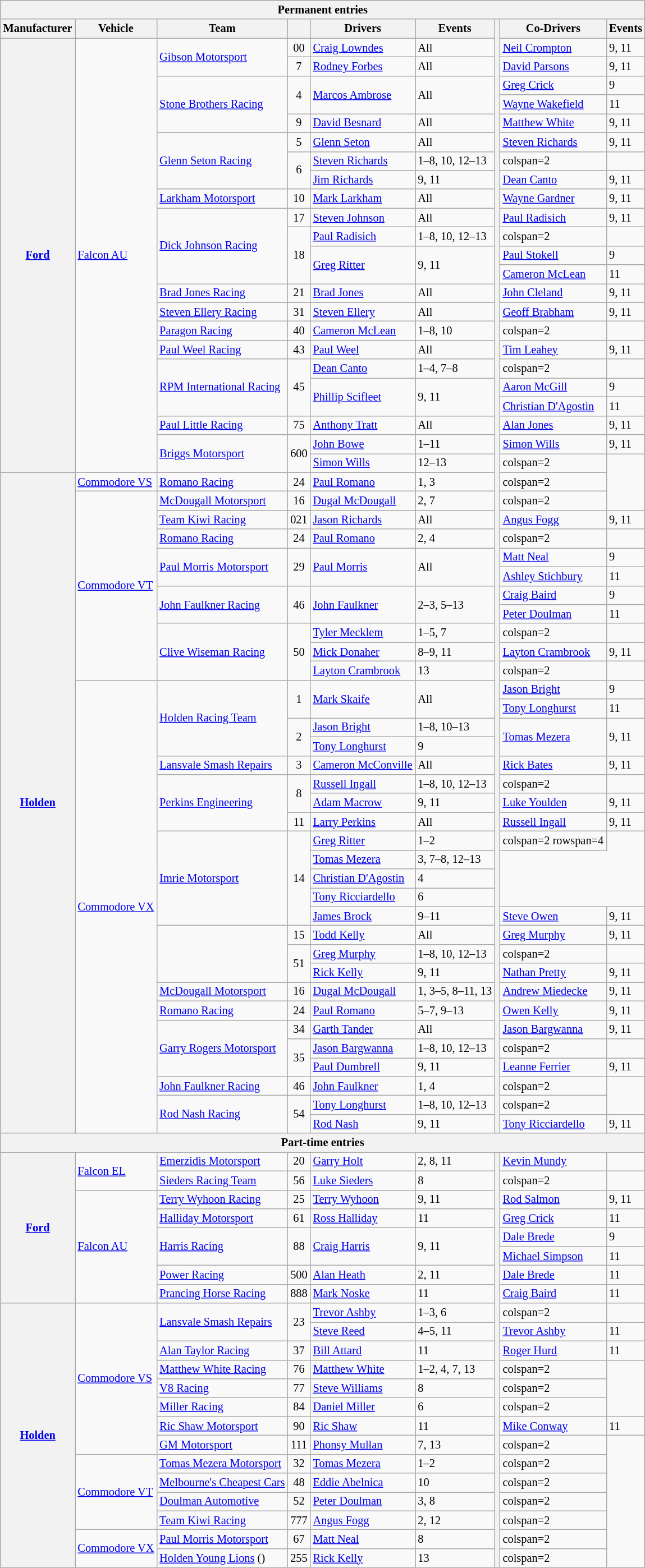<table class="wikitable" style="font-size: 85%;">
<tr>
<th colspan=9>Permanent entries</th>
</tr>
<tr>
<th>Manufacturer</th>
<th>Vehicle</th>
<th>Team</th>
<th></th>
<th>Drivers</th>
<th>Events</th>
<th rowspan=59></th>
<th>Co-Drivers</th>
<th>Events</th>
</tr>
<tr>
<th rowspan=23><a href='#'>Ford</a></th>
<td rowspan=23><a href='#'>Falcon AU</a></td>
<td rowspan=2><a href='#'>Gibson Motorsport</a></td>
<td align=center>00</td>
<td> <a href='#'>Craig Lowndes</a></td>
<td>All</td>
<td> <a href='#'>Neil Crompton</a></td>
<td>9, 11</td>
</tr>
<tr>
<td align=center>7</td>
<td> <a href='#'>Rodney Forbes</a></td>
<td>All</td>
<td> <a href='#'>David Parsons</a></td>
<td>9, 11</td>
</tr>
<tr>
<td rowspan=3><a href='#'>Stone Brothers Racing</a></td>
<td rowspan=2 align=center>4</td>
<td rowspan=2> <a href='#'>Marcos Ambrose</a></td>
<td rowspan=2>All</td>
<td> <a href='#'>Greg Crick</a></td>
<td>9</td>
</tr>
<tr>
<td> <a href='#'>Wayne Wakefield</a></td>
<td>11</td>
</tr>
<tr>
<td align="center">9</td>
<td> <a href='#'>David Besnard</a></td>
<td>All</td>
<td> <a href='#'>Matthew White</a></td>
<td>9, 11</td>
</tr>
<tr>
<td rowspan=3><a href='#'>Glenn Seton Racing</a></td>
<td align=center>5</td>
<td> <a href='#'>Glenn Seton</a></td>
<td>All</td>
<td> <a href='#'>Steven Richards</a></td>
<td>9, 11</td>
</tr>
<tr>
<td rowspan=2 align=center>6</td>
<td> <a href='#'>Steven Richards</a></td>
<td>1–8, 10, 12–13</td>
<td>colspan=2 </td>
</tr>
<tr>
<td> <a href='#'>Jim Richards</a></td>
<td>9, 11</td>
<td> <a href='#'>Dean Canto</a></td>
<td>9, 11</td>
</tr>
<tr>
<td><a href='#'>Larkham Motorsport</a></td>
<td align=center>10</td>
<td> <a href='#'>Mark Larkham</a></td>
<td>All</td>
<td> <a href='#'>Wayne Gardner</a></td>
<td>9, 11</td>
</tr>
<tr>
<td rowspan=4><a href='#'>Dick Johnson Racing</a></td>
<td align=center>17</td>
<td> <a href='#'>Steven Johnson</a></td>
<td>All</td>
<td> <a href='#'>Paul Radisich</a></td>
<td>9, 11</td>
</tr>
<tr>
<td rowspan=3 align=center>18</td>
<td> <a href='#'>Paul Radisich</a></td>
<td>1–8, 10, 12–13</td>
<td>colspan=2 </td>
</tr>
<tr>
<td rowspan=2> <a href='#'>Greg Ritter</a></td>
<td rowspan=2>9, 11</td>
<td> <a href='#'>Paul Stokell</a></td>
<td>9</td>
</tr>
<tr>
<td> <a href='#'>Cameron McLean</a></td>
<td>11</td>
</tr>
<tr>
<td><a href='#'>Brad Jones Racing</a></td>
<td align=center>21</td>
<td> <a href='#'>Brad Jones</a></td>
<td>All</td>
<td> <a href='#'>John Cleland</a></td>
<td>9, 11</td>
</tr>
<tr>
<td><a href='#'>Steven Ellery Racing</a></td>
<td align=center>31</td>
<td> <a href='#'>Steven Ellery</a></td>
<td>All</td>
<td> <a href='#'>Geoff Brabham</a></td>
<td>9, 11</td>
</tr>
<tr>
<td><a href='#'>Paragon Racing</a></td>
<td align=center>40</td>
<td> <a href='#'>Cameron McLean</a></td>
<td>1–8, 10</td>
<td>colspan=2 </td>
</tr>
<tr>
<td><a href='#'>Paul Weel Racing</a></td>
<td align=center>43</td>
<td> <a href='#'>Paul Weel</a></td>
<td>All</td>
<td> <a href='#'>Tim Leahey</a></td>
<td>9, 11</td>
</tr>
<tr>
<td rowspan=3><a href='#'>RPM International Racing</a></td>
<td rowspan=3 align=center>45</td>
<td> <a href='#'>Dean Canto</a></td>
<td>1–4, 7–8</td>
<td>colspan=2 </td>
</tr>
<tr>
<td rowspan=2> <a href='#'>Phillip Scifleet</a></td>
<td rowspan=2>9, 11</td>
<td> <a href='#'>Aaron McGill</a></td>
<td>9</td>
</tr>
<tr>
<td> <a href='#'>Christian D'Agostin</a></td>
<td>11</td>
</tr>
<tr>
<td><a href='#'>Paul Little Racing</a></td>
<td align=center>75</td>
<td> <a href='#'>Anthony Tratt</a></td>
<td>All</td>
<td> <a href='#'>Alan Jones</a></td>
<td>9, 11</td>
</tr>
<tr>
<td rowspan=2><a href='#'>Briggs Motorsport</a></td>
<td rowspan=2 align=center>600</td>
<td> <a href='#'>John Bowe</a></td>
<td>1–11</td>
<td> <a href='#'>Simon Wills</a></td>
<td>9, 11</td>
</tr>
<tr>
<td> <a href='#'>Simon Wills</a></td>
<td>12–13</td>
<td>colspan=2 </td>
</tr>
<tr>
<th rowspan=35><a href='#'>Holden</a></th>
<td><a href='#'>Commodore VS</a></td>
<td><a href='#'>Romano Racing</a></td>
<td align=center>24</td>
<td> <a href='#'>Paul Romano</a></td>
<td>1, 3</td>
<td>colspan=2 </td>
</tr>
<tr>
<td rowspan=10><a href='#'>Commodore VT</a></td>
<td><a href='#'>McDougall Motorsport</a></td>
<td align=center>16</td>
<td> <a href='#'>Dugal McDougall</a></td>
<td>2, 7</td>
<td>colspan=2 </td>
</tr>
<tr>
<td><a href='#'>Team Kiwi Racing</a></td>
<td align=center>021</td>
<td> <a href='#'>Jason Richards</a></td>
<td>All</td>
<td> <a href='#'>Angus Fogg</a></td>
<td>9, 11</td>
</tr>
<tr>
<td><a href='#'>Romano Racing</a></td>
<td align=center>24</td>
<td> <a href='#'>Paul Romano</a></td>
<td>2, 4</td>
<td>colspan=2 </td>
</tr>
<tr>
<td rowspan=2><a href='#'>Paul Morris Motorsport</a></td>
<td rowspan=2 align=center>29</td>
<td rowspan=2> <a href='#'>Paul Morris</a></td>
<td rowspan=2>All</td>
<td> <a href='#'>Matt Neal</a></td>
<td>9</td>
</tr>
<tr>
<td> <a href='#'>Ashley Stichbury</a></td>
<td>11</td>
</tr>
<tr>
<td rowspan=2><a href='#'>John Faulkner Racing</a></td>
<td rowspan=2 align=center>46</td>
<td rowspan=2> <a href='#'>John Faulkner</a></td>
<td rowspan=2>2–3, 5–13</td>
<td> <a href='#'>Craig Baird</a></td>
<td>9</td>
</tr>
<tr>
<td> <a href='#'>Peter Doulman</a></td>
<td>11</td>
</tr>
<tr>
<td rowspan=3><a href='#'>Clive Wiseman Racing</a></td>
<td rowspan=3 align=center>50</td>
<td> <a href='#'>Tyler Mecklem</a></td>
<td>1–5, 7</td>
<td>colspan=2 </td>
</tr>
<tr>
<td> <a href='#'>Mick Donaher</a></td>
<td>8–9, 11</td>
<td> <a href='#'>Layton Crambrook</a></td>
<td>9, 11</td>
</tr>
<tr>
<td> <a href='#'>Layton Crambrook</a></td>
<td>13</td>
<td>colspan=2 </td>
</tr>
<tr>
<td rowspan=24><a href='#'>Commodore VX</a></td>
<td rowspan=4><a href='#'>Holden Racing Team</a></td>
<td rowspan=2 align=center>1</td>
<td rowspan=2> <a href='#'>Mark Skaife</a></td>
<td rowspan=2>All</td>
<td> <a href='#'>Jason Bright</a></td>
<td>9</td>
</tr>
<tr>
<td> <a href='#'>Tony Longhurst</a></td>
<td>11</td>
</tr>
<tr>
<td rowspan=2 align=center>2</td>
<td> <a href='#'>Jason Bright</a></td>
<td>1–8, 10–13</td>
<td rowspan=2> <a href='#'>Tomas Mezera</a></td>
<td rowspan=2>9, 11</td>
</tr>
<tr>
<td> <a href='#'>Tony Longhurst</a></td>
<td>9</td>
</tr>
<tr>
<td><a href='#'>Lansvale Smash Repairs</a></td>
<td align=center>3</td>
<td> <a href='#'>Cameron McConville</a></td>
<td>All</td>
<td> <a href='#'>Rick Bates</a></td>
<td>9, 11</td>
</tr>
<tr>
<td rowspan=3><a href='#'>Perkins Engineering</a></td>
<td rowspan=2 align=center>8</td>
<td> <a href='#'>Russell Ingall</a></td>
<td>1–8, 10, 12–13</td>
<td>colspan=2 </td>
</tr>
<tr>
<td> <a href='#'>Adam Macrow</a></td>
<td>9, 11</td>
<td> <a href='#'>Luke Youlden</a></td>
<td>9, 11</td>
</tr>
<tr>
<td align=center>11</td>
<td> <a href='#'>Larry Perkins</a></td>
<td>All</td>
<td> <a href='#'>Russell Ingall</a></td>
<td>9, 11</td>
</tr>
<tr>
<td rowspan=5><a href='#'>Imrie Motorsport</a></td>
<td align=center rowspan=5>14</td>
<td> <a href='#'>Greg Ritter</a></td>
<td>1–2</td>
<td>colspan=2 rowspan=4 </td>
</tr>
<tr>
<td> <a href='#'>Tomas Mezera</a></td>
<td>3, 7–8, 12–13</td>
</tr>
<tr>
<td> <a href='#'>Christian D'Agostin</a></td>
<td>4</td>
</tr>
<tr>
<td> <a href='#'>Tony Ricciardello</a></td>
<td>6</td>
</tr>
<tr>
<td> <a href='#'>James Brock</a></td>
<td>9–11</td>
<td> <a href='#'>Steve Owen</a></td>
<td>9, 11</td>
</tr>
<tr>
<td rowspan=3></td>
<td align=center>15</td>
<td> <a href='#'>Todd Kelly</a></td>
<td>All</td>
<td> <a href='#'>Greg Murphy</a></td>
<td>9, 11</td>
</tr>
<tr>
<td rowspan=2 align=center>51</td>
<td> <a href='#'>Greg Murphy</a></td>
<td>1–8, 10, 12–13</td>
<td>colspan=2 </td>
</tr>
<tr>
<td> <a href='#'>Rick Kelly</a></td>
<td>9, 11</td>
<td> <a href='#'>Nathan Pretty</a></td>
<td>9, 11</td>
</tr>
<tr>
<td><a href='#'>McDougall Motorsport</a></td>
<td align=center>16</td>
<td> <a href='#'>Dugal McDougall</a></td>
<td>1, 3–5, 8–11, 13</td>
<td> <a href='#'>Andrew Miedecke</a></td>
<td>9, 11</td>
</tr>
<tr>
<td><a href='#'>Romano Racing</a></td>
<td align=center>24</td>
<td> <a href='#'>Paul Romano</a></td>
<td>5–7, 9–13</td>
<td> <a href='#'>Owen Kelly</a></td>
<td>9, 11</td>
</tr>
<tr>
<td rowspan=3><a href='#'>Garry Rogers Motorsport</a></td>
<td align=center>34</td>
<td> <a href='#'>Garth Tander</a></td>
<td>All</td>
<td> <a href='#'>Jason Bargwanna</a></td>
<td>9, 11</td>
</tr>
<tr>
<td rowspan=2 align=center>35</td>
<td> <a href='#'>Jason Bargwanna</a></td>
<td>1–8, 10, 12–13</td>
<td>colspan=2 </td>
</tr>
<tr>
<td> <a href='#'>Paul Dumbrell</a></td>
<td>9, 11</td>
<td> <a href='#'>Leanne Ferrier</a></td>
<td>9, 11</td>
</tr>
<tr>
<td><a href='#'>John Faulkner Racing</a></td>
<td align=center>46</td>
<td> <a href='#'>John Faulkner</a></td>
<td>1, 4</td>
<td>colspan=2 </td>
</tr>
<tr>
<td rowspan=2><a href='#'>Rod Nash Racing</a></td>
<td rowspan=2 align=center>54</td>
<td> <a href='#'>Tony Longhurst</a></td>
<td>1–8, 10, 12–13</td>
<td>colspan=2 </td>
</tr>
<tr>
<td> <a href='#'>Rod Nash</a></td>
<td>9, 11</td>
<td> <a href='#'>Tony Ricciardello</a></td>
<td>9, 11</td>
</tr>
<tr>
<th colspan=9>Part-time entries</th>
</tr>
<tr>
<th rowspan=8><a href='#'>Ford</a></th>
<td rowspan=2><a href='#'>Falcon EL</a></td>
<td><a href='#'>Emerzidis Motorsport</a></td>
<td align=center>20</td>
<td> <a href='#'>Garry Holt</a></td>
<td>2, 8, 11</td>
<th rowspan=22></th>
<td> <a href='#'>Kevin Mundy</a></td>
<td></td>
</tr>
<tr>
<td><a href='#'>Sieders Racing Team</a></td>
<td align=center>56</td>
<td> <a href='#'>Luke Sieders</a></td>
<td>8</td>
<td>colspan=2 </td>
</tr>
<tr>
<td rowspan=6><a href='#'>Falcon AU</a></td>
<td><a href='#'>Terry Wyhoon Racing</a></td>
<td align=center>25</td>
<td> <a href='#'>Terry Wyhoon</a></td>
<td>9, 11</td>
<td> <a href='#'>Rod Salmon</a></td>
<td>9, 11</td>
</tr>
<tr>
<td><a href='#'>Halliday Motorsport</a></td>
<td align=center>61</td>
<td> <a href='#'>Ross Halliday</a></td>
<td>11</td>
<td> <a href='#'>Greg Crick</a></td>
<td>11</td>
</tr>
<tr>
<td rowspan=2><a href='#'>Harris Racing</a></td>
<td rowspan=2 align=center>88</td>
<td rowspan=2> <a href='#'>Craig Harris</a></td>
<td rowspan=2>9, 11</td>
<td> <a href='#'>Dale Brede</a></td>
<td>9</td>
</tr>
<tr>
<td> <a href='#'>Michael Simpson</a></td>
<td>11</td>
</tr>
<tr>
<td><a href='#'>Power Racing</a></td>
<td align=center>500</td>
<td> <a href='#'>Alan Heath</a></td>
<td>2, 11</td>
<td> <a href='#'>Dale Brede</a></td>
<td>11</td>
</tr>
<tr>
<td><a href='#'>Prancing Horse Racing</a></td>
<td align=center>888</td>
<td> <a href='#'>Mark Noske</a></td>
<td>11</td>
<td> <a href='#'>Craig Baird</a></td>
<td>11</td>
</tr>
<tr>
<th rowspan=14><a href='#'>Holden</a></th>
<td rowspan=8><a href='#'>Commodore VS</a></td>
<td rowspan=2><a href='#'>Lansvale Smash Repairs</a></td>
<td rowspan=2 align=center>23</td>
<td> <a href='#'>Trevor Ashby</a></td>
<td>1–3, 6</td>
<td>colspan=2 </td>
</tr>
<tr>
<td> <a href='#'>Steve Reed</a></td>
<td>4–5, 11</td>
<td> <a href='#'>Trevor Ashby</a></td>
<td>11</td>
</tr>
<tr>
<td><a href='#'>Alan Taylor Racing</a></td>
<td align=center>37</td>
<td> <a href='#'>Bill Attard</a></td>
<td>11</td>
<td> <a href='#'>Roger Hurd</a></td>
<td>11</td>
</tr>
<tr>
<td><a href='#'>Matthew White Racing</a></td>
<td align=center>76</td>
<td> <a href='#'>Matthew White</a></td>
<td>1–2, 4, 7, 13</td>
<td>colspan=2 </td>
</tr>
<tr>
<td><a href='#'>V8 Racing</a></td>
<td align=center>77</td>
<td> <a href='#'>Steve Williams</a></td>
<td>8</td>
<td>colspan=2 </td>
</tr>
<tr>
<td><a href='#'>Miller Racing</a></td>
<td align=center>84</td>
<td> <a href='#'>Daniel Miller</a></td>
<td>6</td>
<td>colspan=2 </td>
</tr>
<tr>
<td><a href='#'>Ric Shaw Motorsport</a></td>
<td align=center>90</td>
<td> <a href='#'>Ric Shaw</a></td>
<td>11</td>
<td> <a href='#'>Mike Conway</a></td>
<td>11</td>
</tr>
<tr>
<td><a href='#'>GM Motorsport</a></td>
<td align=center>111</td>
<td> <a href='#'>Phonsy Mullan</a></td>
<td>7, 13</td>
<td>colspan=2 </td>
</tr>
<tr>
<td rowspan=4><a href='#'>Commodore VT</a></td>
<td><a href='#'>Tomas Mezera Motorsport</a></td>
<td align=center>32</td>
<td> <a href='#'>Tomas Mezera</a></td>
<td>1–2</td>
<td>colspan=2 </td>
</tr>
<tr>
<td><a href='#'>Melbourne's Cheapest Cars</a></td>
<td align=center>48</td>
<td> <a href='#'>Eddie Abelnica</a></td>
<td>10</td>
<td>colspan=2 </td>
</tr>
<tr>
<td><a href='#'>Doulman Automotive</a></td>
<td align=center>52</td>
<td> <a href='#'>Peter Doulman</a></td>
<td>3, 8</td>
<td>colspan=2 </td>
</tr>
<tr>
<td><a href='#'>Team Kiwi Racing</a></td>
<td align=center>777</td>
<td> <a href='#'>Angus Fogg</a></td>
<td>2, 12</td>
<td>colspan=2 </td>
</tr>
<tr>
<td rowspan=2><a href='#'>Commodore VX</a></td>
<td><a href='#'>Paul Morris Motorsport</a></td>
<td align=center>67</td>
<td> <a href='#'>Matt Neal</a></td>
<td>8</td>
<td>colspan=2 </td>
</tr>
<tr>
<td><a href='#'>Holden Young Lions</a> ()</td>
<td align=center>255</td>
<td> <a href='#'>Rick Kelly</a></td>
<td>13</td>
<td>colspan=2 </td>
</tr>
</table>
